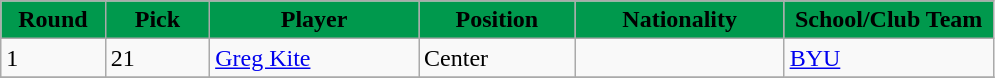<table class="wikitable sortable sortable">
<tr>
<th style="background:#00994D;" width="10%">Round</th>
<th style="background:#00994D;" width="10%">Pick</th>
<th style="background:#00994D;" width="20%">Player</th>
<th style="background:#00994D;" width="15%">Position</th>
<th style="background:#00994D;" width="20%">Nationality</th>
<th style="background:#00994D;" width="20%">School/Club Team</th>
</tr>
<tr>
<td>1</td>
<td>21</td>
<td><a href='#'>Greg Kite</a></td>
<td>Center</td>
<td></td>
<td><a href='#'>BYU</a></td>
</tr>
<tr>
</tr>
</table>
